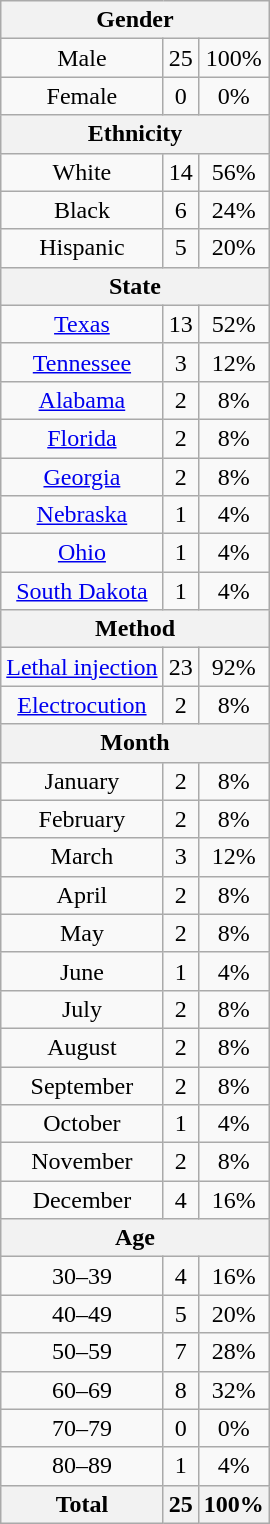<table class="wikitable" style="text-align:center;">
<tr>
<th colspan="3">Gender</th>
</tr>
<tr>
<td>Male</td>
<td>25</td>
<td>100%</td>
</tr>
<tr>
<td>Female</td>
<td>0</td>
<td>0%</td>
</tr>
<tr>
<th colspan="3">Ethnicity</th>
</tr>
<tr>
<td>White</td>
<td>14</td>
<td>56%</td>
</tr>
<tr>
<td>Black</td>
<td>6</td>
<td>24%</td>
</tr>
<tr>
<td>Hispanic</td>
<td>5</td>
<td>20%</td>
</tr>
<tr>
<th colspan="3">State</th>
</tr>
<tr>
<td><a href='#'>Texas</a></td>
<td>13</td>
<td>52%</td>
</tr>
<tr>
<td><a href='#'>Tennessee</a></td>
<td>3</td>
<td>12%</td>
</tr>
<tr>
<td><a href='#'>Alabama</a></td>
<td>2</td>
<td>8%</td>
</tr>
<tr>
<td><a href='#'>Florida</a></td>
<td>2</td>
<td>8%</td>
</tr>
<tr>
<td><a href='#'>Georgia</a></td>
<td>2</td>
<td>8%</td>
</tr>
<tr>
<td><a href='#'>Nebraska</a></td>
<td>1</td>
<td>4%</td>
</tr>
<tr>
<td><a href='#'>Ohio</a></td>
<td>1</td>
<td>4%</td>
</tr>
<tr>
<td><a href='#'>South Dakota</a></td>
<td>1</td>
<td>4%</td>
</tr>
<tr>
<th colspan="3">Method</th>
</tr>
<tr>
<td><a href='#'>Lethal injection</a></td>
<td>23</td>
<td>92%</td>
</tr>
<tr>
<td><a href='#'>Electrocution</a></td>
<td>2</td>
<td>8%</td>
</tr>
<tr>
<th colspan="3">Month</th>
</tr>
<tr>
<td>January</td>
<td>2</td>
<td>8%</td>
</tr>
<tr>
<td>February</td>
<td>2</td>
<td>8%</td>
</tr>
<tr>
<td>March</td>
<td>3</td>
<td>12%</td>
</tr>
<tr>
<td>April</td>
<td>2</td>
<td>8%</td>
</tr>
<tr>
<td>May</td>
<td>2</td>
<td>8%</td>
</tr>
<tr>
<td>June</td>
<td>1</td>
<td>4%</td>
</tr>
<tr>
<td>July</td>
<td>2</td>
<td>8%</td>
</tr>
<tr>
<td>August</td>
<td>2</td>
<td>8%</td>
</tr>
<tr>
<td>September</td>
<td>2</td>
<td>8%</td>
</tr>
<tr>
<td>October</td>
<td>1</td>
<td>4%</td>
</tr>
<tr>
<td>November</td>
<td>2</td>
<td>8%</td>
</tr>
<tr>
<td>December</td>
<td>4</td>
<td>16%</td>
</tr>
<tr>
<th colspan="3">Age</th>
</tr>
<tr>
<td>30–39</td>
<td>4</td>
<td>16%</td>
</tr>
<tr>
<td>40–49</td>
<td>5</td>
<td>20%</td>
</tr>
<tr>
<td>50–59</td>
<td>7</td>
<td>28%</td>
</tr>
<tr>
<td>60–69</td>
<td>8</td>
<td>32%</td>
</tr>
<tr>
<td>70–79</td>
<td>0</td>
<td>0%</td>
</tr>
<tr>
<td>80–89</td>
<td>1</td>
<td>4%</td>
</tr>
<tr>
<th>Total</th>
<th>25</th>
<th>100%</th>
</tr>
</table>
